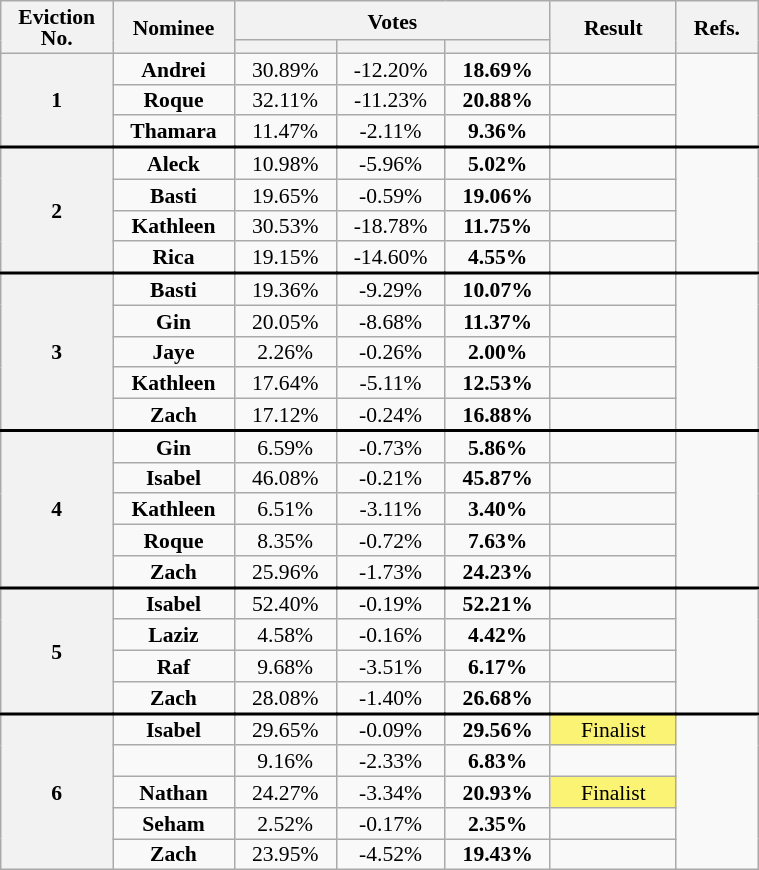<table class="wikitable" style="text-align:center; font-size:90%; line-height:14px;" width="40%">
<tr>
<th rowspan="2" width="05%">Eviction No.</th>
<th rowspan="2" width="05%">Nominee</th>
<th colspan="3" width="15%">Votes</th>
<th rowspan="2" width="10%">Result</th>
<th rowspan="2" width="05%">Refs.</th>
</tr>
<tr>
<th width="05%"></th>
<th width="05%"></th>
<th width="05%"></th>
</tr>
<tr>
<th rowspan="3">1</th>
<td><strong>Andrei</strong></td>
<td>30.89%</td>
<td>-12.20%</td>
<td><strong>18.69%</strong></td>
<td></td>
<td rowspan="3"></td>
</tr>
<tr>
<td><strong>Roque</strong></td>
<td>32.11%</td>
<td>-11.23%</td>
<td><strong>20.88%</strong></td>
<td></td>
</tr>
<tr>
<td><strong>Thamara</strong></td>
<td>11.47%</td>
<td>-2.11%</td>
<td><strong>9.36%</strong></td>
<td></td>
</tr>
<tr style="border-top: 2px solid;">
<th rowspan="4">2</th>
<td><strong>Aleck</strong></td>
<td>10.98%</td>
<td>-5.96%</td>
<td><strong>5.02%</strong></td>
<td></td>
<td rowspan="4"></td>
</tr>
<tr>
<td><strong>Basti</strong></td>
<td>19.65%</td>
<td>-0.59%</td>
<td><strong>19.06%</strong></td>
<td></td>
</tr>
<tr>
<td><strong>Kathleen</strong></td>
<td>30.53%</td>
<td>-18.78%</td>
<td><strong>11.75%</strong></td>
<td></td>
</tr>
<tr>
<td><strong>Rica</strong></td>
<td>19.15%</td>
<td>-14.60%</td>
<td><strong>4.55%</strong></td>
<td></td>
</tr>
<tr style="border-top: 2px solid;">
<th rowspan="5">3</th>
<td><strong>Basti</strong></td>
<td>19.36%</td>
<td>-9.29%</td>
<td><strong>10.07%</strong></td>
<td></td>
<td rowspan="5"></td>
</tr>
<tr>
<td><strong>Gin</strong></td>
<td>20.05%</td>
<td>-8.68%</td>
<td><strong>11.37%</strong></td>
<td></td>
</tr>
<tr>
<td><strong>Jaye</strong></td>
<td>2.26%</td>
<td>-0.26%</td>
<td><strong>2.00%</strong></td>
<td></td>
</tr>
<tr>
<td><strong>Kathleen</strong></td>
<td>17.64%</td>
<td>-5.11%</td>
<td><strong>12.53%</strong></td>
<td></td>
</tr>
<tr>
<td><strong>Zach</strong></td>
<td>17.12%</td>
<td>-0.24%</td>
<td><strong>16.88%</strong></td>
<td></td>
</tr>
<tr style="border-top: 2px solid;">
<th rowspan="5">4</th>
<td><strong>Gin</strong></td>
<td>6.59%</td>
<td>-0.73%</td>
<td><strong>5.86%</strong></td>
<td></td>
<td rowspan="5"></td>
</tr>
<tr>
<td><strong>Isabel</strong></td>
<td>46.08%</td>
<td>-0.21%</td>
<td><strong>45.87%</strong></td>
<td></td>
</tr>
<tr>
<td><strong>Kathleen</strong></td>
<td>6.51%</td>
<td>-3.11%</td>
<td><strong>3.40%</strong></td>
<td></td>
</tr>
<tr>
<td><strong>Roque</strong></td>
<td>8.35%</td>
<td>-0.72%</td>
<td><strong>7.63%</strong></td>
<td></td>
</tr>
<tr>
<td><strong>Zach</strong></td>
<td>25.96%</td>
<td>-1.73%</td>
<td><strong>24.23%</strong></td>
<td></td>
</tr>
<tr style="border-top: 2px solid;">
<th rowspan="4">5</th>
<td><strong>Isabel</strong></td>
<td>52.40%</td>
<td>-0.19%</td>
<td><strong>52.21%</strong></td>
<td></td>
<td rowspan="4"></td>
</tr>
<tr>
<td><strong>Laziz</strong></td>
<td>4.58%</td>
<td>-0.16%</td>
<td><strong>4.42%</strong></td>
<td></td>
</tr>
<tr>
<td><strong>Raf</strong></td>
<td>9.68%</td>
<td>-3.51%</td>
<td><strong>6.17%</strong></td>
<td></td>
</tr>
<tr>
<td><strong>Zach</strong></td>
<td>28.08%</td>
<td>-1.40%</td>
<td><strong>26.68%</strong></td>
<td></td>
</tr>
<tr style="border-top: 2px solid;">
<th rowspan="5">6</th>
<td><strong>Isabel</strong></td>
<td>29.65%</td>
<td>-0.09%</td>
<td><strong>29.56%</strong></td>
<td style="background:#FBF373;">Finalist</td>
<td rowspan="5"></td>
</tr>
<tr>
<td><strong></strong></td>
<td>9.16%</td>
<td>-2.33%</td>
<td><strong>6.83%</strong></td>
<td></td>
</tr>
<tr>
<td><strong>Nathan</strong></td>
<td>24.27%</td>
<td>-3.34%</td>
<td><strong>20.93%</strong></td>
<td style="background:#FBF373;">Finalist</td>
</tr>
<tr>
<td><strong>Seham</strong></td>
<td>2.52%</td>
<td>-0.17%</td>
<td><strong>2.35%</strong></td>
<td></td>
</tr>
<tr>
<td><strong>Zach</strong></td>
<td>23.95%</td>
<td>-4.52%</td>
<td><strong>19.43%</strong></td>
<td></td>
</tr>
</table>
